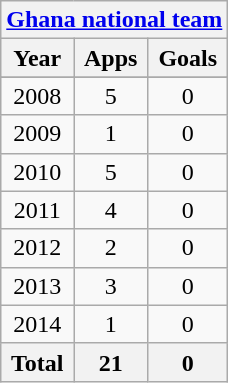<table class="wikitable" style="text-align:center">
<tr>
<th colspan=3><a href='#'>Ghana national team</a></th>
</tr>
<tr>
<th>Year</th>
<th>Apps</th>
<th>Goals</th>
</tr>
<tr>
</tr>
<tr>
<td>2008</td>
<td>5</td>
<td>0</td>
</tr>
<tr>
<td>2009</td>
<td>1</td>
<td>0</td>
</tr>
<tr>
<td>2010</td>
<td>5</td>
<td>0</td>
</tr>
<tr>
<td>2011</td>
<td>4</td>
<td>0</td>
</tr>
<tr>
<td>2012</td>
<td>2</td>
<td>0</td>
</tr>
<tr>
<td>2013</td>
<td>3</td>
<td>0</td>
</tr>
<tr>
<td>2014</td>
<td>1</td>
<td>0</td>
</tr>
<tr>
<th>Total</th>
<th>21</th>
<th>0</th>
</tr>
</table>
